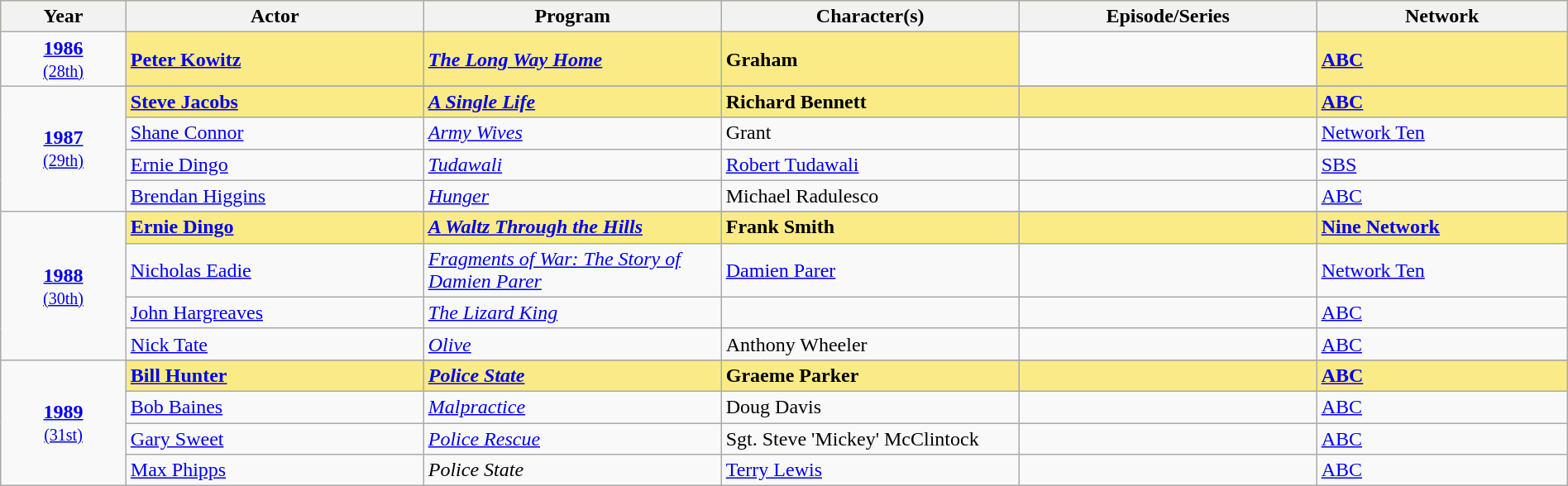<table class="wikitable" style="width:100%">
<tr style="background:#faeb86;">
<th style="width:8%;">Year</th>
<th style="width:19%;">Actor</th>
<th style="width:19%;">Program</th>
<th style="width:19%;">Character(s)</th>
<th style="width:19%;">Episode/Series</th>
<th style="width:19%;">Network</th>
</tr>
<tr>
<td style="text-align:center"><strong><a href='#'>1986</a></strong><br><small><a href='#'>(28th)</a></small></td>
<td style="background:#FAEB86;"><strong><a href='#'>Peter Kowitz</a></strong></td>
<td style="background:#FAEB86;"><strong><em><a href='#'>The Long Way Home</a></em></strong></td>
<td style="background:#FAEB86;"><strong>Graham</strong></td>
<td></td>
<td style="background:#FAEB86;"><strong><a href='#'>ABC</a></strong></td>
</tr>
<tr>
<td rowspan="5"  style="text-align:center; text-align:center;"><strong><a href='#'>1987</a></strong><br><small><a href='#'>(29th)</a></small></td>
</tr>
<tr style="background:#FAEB86;">
<td><strong><a href='#'>Steve Jacobs</a></strong></td>
<td><strong><em><a href='#'>A Single Life</a></em></strong></td>
<td><strong>Richard Bennett</strong></td>
<td></td>
<td><strong><a href='#'>ABC</a></strong></td>
</tr>
<tr>
<td><a href='#'>Shane Connor</a></td>
<td><em><a href='#'>Army Wives</a></em></td>
<td>Grant</td>
<td></td>
<td><a href='#'>Network Ten</a></td>
</tr>
<tr>
<td><a href='#'>Ernie Dingo</a></td>
<td><em><a href='#'>Tudawali</a></em></td>
<td><a href='#'>Robert Tudawali</a></td>
<td></td>
<td><a href='#'>SBS</a></td>
</tr>
<tr>
<td><a href='#'>Brendan Higgins</a></td>
<td><em><a href='#'>Hunger</a></em></td>
<td>Michael Radulesco</td>
<td></td>
<td><a href='#'>ABC</a></td>
</tr>
<tr>
<td rowspan=5 style="text-align:center"><strong><a href='#'>1988</a></strong><br><small><a href='#'>(30th)</a></small></td>
</tr>
<tr style="background:#FAEB86;">
<td><strong><a href='#'>Ernie Dingo</a></strong></td>
<td><strong><em><a href='#'>A Waltz Through the Hills</a></em></strong></td>
<td><strong>Frank Smith</strong></td>
<td></td>
<td><strong><a href='#'>Nine Network</a></strong></td>
</tr>
<tr>
<td><a href='#'>Nicholas Eadie</a></td>
<td><em><a href='#'>Fragments of War: The Story of Damien Parer</a></em></td>
<td><a href='#'>Damien Parer</a></td>
<td></td>
<td><a href='#'>Network Ten</a></td>
</tr>
<tr>
<td><a href='#'>John Hargreaves</a></td>
<td><em><a href='#'>The Lizard King</a></em></td>
<td></td>
<td></td>
<td><a href='#'>ABC</a></td>
</tr>
<tr>
<td><a href='#'>Nick Tate</a></td>
<td><em><a href='#'>Olive</a></em></td>
<td>Anthony Wheeler</td>
<td></td>
<td><a href='#'>ABC</a></td>
</tr>
<tr>
<td rowspan=5 style="text-align:center"><strong><a href='#'>1989</a></strong><br><small><a href='#'>(31st)</a></small></td>
</tr>
<tr style="background:#FAEB86;">
<td><strong><a href='#'>Bill Hunter</a></strong></td>
<td><strong><em><a href='#'>Police State</a></em></strong></td>
<td><strong>Graeme Parker</strong></td>
<td></td>
<td><strong><a href='#'>ABC</a></strong></td>
</tr>
<tr>
<td><a href='#'>Bob Baines</a></td>
<td><em><a href='#'>Malpractice</a></em></td>
<td>Doug Davis</td>
<td></td>
<td><a href='#'>ABC</a></td>
</tr>
<tr>
<td><a href='#'>Gary Sweet</a></td>
<td><em><a href='#'>Police Rescue</a></em></td>
<td>Sgt. Steve 'Mickey' McClintock</td>
<td></td>
<td><a href='#'>ABC</a></td>
</tr>
<tr>
<td><a href='#'>Max Phipps</a></td>
<td><em>Police State</em></td>
<td><a href='#'>Terry Lewis</a></td>
<td></td>
<td><a href='#'>ABC</a></td>
</tr>
</table>
